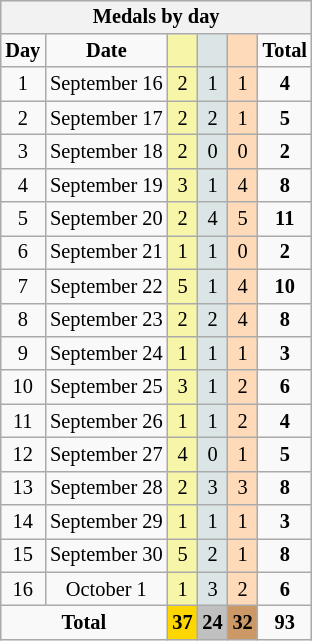<table class=wikitable style="font-size:85%; float:right;text-align:center">
<tr>
<th colspan=7>Medals by day</th>
</tr>
<tr>
<td><strong>Day</strong></td>
<td><strong>Date</strong></td>
<td bgcolor=F7F6A8></td>
<td bgcolor=DCE5E5></td>
<td bgcolor=FFDAB9></td>
<td><strong>Total</strong></td>
</tr>
<tr>
<td>1</td>
<td>September 16</td>
<td bgcolor=F7F6A8>2</td>
<td bgcolor=DCE5E5>1</td>
<td bgcolor=FFDAB9>1</td>
<td><strong>4</strong></td>
</tr>
<tr>
<td>2</td>
<td>September 17</td>
<td bgcolor=F7F6A8>2</td>
<td bgcolor=DCE5E5>2</td>
<td bgcolor=FFDAB9>1</td>
<td><strong>5</strong></td>
</tr>
<tr>
<td>3</td>
<td>September 18</td>
<td bgcolor=F7F6A8>2</td>
<td bgcolor=DCE5E5>0</td>
<td bgcolor=FFDAB9>0</td>
<td><strong>2</strong></td>
</tr>
<tr>
<td>4</td>
<td>September 19</td>
<td bgcolor=F7F6A8>3</td>
<td bgcolor=DCE5E5>1</td>
<td bgcolor=FFDAB9>4</td>
<td><strong>8</strong></td>
</tr>
<tr>
<td>5</td>
<td>September 20</td>
<td bgcolor=F7F6A8>2</td>
<td bgcolor=DCE5E5>4</td>
<td bgcolor=FFDAB9>5</td>
<td><strong>11</strong></td>
</tr>
<tr>
<td>6</td>
<td>September 21</td>
<td bgcolor=F7F6A8>1</td>
<td bgcolor=DCE5E5>1</td>
<td bgcolor=FFDAB9>0</td>
<td><strong>2</strong></td>
</tr>
<tr>
<td>7</td>
<td>September 22</td>
<td bgcolor=F7F6A8>5</td>
<td bgcolor=DCE5E5>1</td>
<td bgcolor=FFDAB9>4</td>
<td><strong>10</strong></td>
</tr>
<tr>
<td>8</td>
<td>September 23</td>
<td bgcolor=F7F6A8>2</td>
<td bgcolor=DCE5E5>2</td>
<td bgcolor=FFDAB9>4</td>
<td><strong>8</strong></td>
</tr>
<tr>
<td>9</td>
<td>September 24</td>
<td bgcolor=F7F6A8>1</td>
<td bgcolor=DCE5E5>1</td>
<td bgcolor=FFDAB9>1</td>
<td><strong>3</strong></td>
</tr>
<tr>
<td>10</td>
<td>September 25</td>
<td bgcolor=F7F6A8>3</td>
<td bgcolor=DCE5E5>1</td>
<td bgcolor=FFDAB9>2</td>
<td><strong>6</strong></td>
</tr>
<tr>
<td>11</td>
<td>September 26</td>
<td bgcolor=F7F6A8>1</td>
<td bgcolor=DCE5E5>1</td>
<td bgcolor=FFDAB9>2</td>
<td><strong>4</strong></td>
</tr>
<tr>
<td>12</td>
<td>September 27</td>
<td bgcolor=F7F6A8>4</td>
<td bgcolor=DCE5E5>0</td>
<td bgcolor=FFDAB9>1</td>
<td><strong>5</strong></td>
</tr>
<tr>
<td>13</td>
<td>September 28</td>
<td bgcolor=F7F6A8>2</td>
<td bgcolor=DCE5E5>3</td>
<td bgcolor=FFDAB9>3</td>
<td><strong>8</strong></td>
</tr>
<tr>
<td>14</td>
<td>September 29</td>
<td bgcolor=F7F6A8>1</td>
<td bgcolor=DCE5E5>1</td>
<td bgcolor=FFDAB9>1</td>
<td><strong>3</strong></td>
</tr>
<tr>
<td>15</td>
<td>September 30</td>
<td bgcolor=F7F6A8>5</td>
<td bgcolor=DCE5E5>2</td>
<td bgcolor=FFDAB9>1</td>
<td><strong>8</strong></td>
</tr>
<tr>
<td>16</td>
<td>October 1</td>
<td bgcolor=F7F6A8>1</td>
<td bgcolor=DCE5E5>3</td>
<td bgcolor=FFDAB9>2</td>
<td><strong>6</strong></td>
</tr>
<tr>
<td colspan=2><strong>Total</strong></td>
<td style="background:gold;"><strong>37</strong></td>
<td style="background:silver;"><strong>24</strong></td>
<td style="background:#c96;"><strong>32</strong></td>
<td><strong>93</strong></td>
</tr>
</table>
